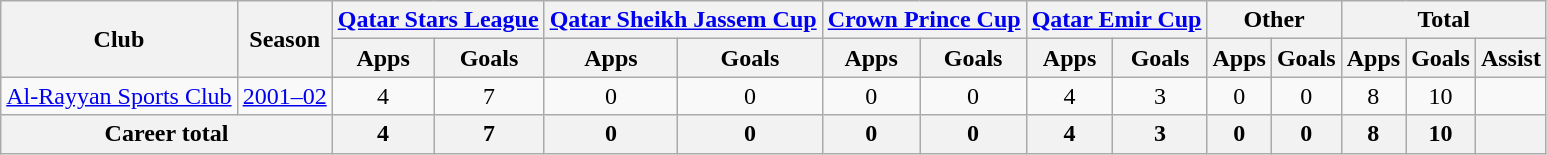<table class="wikitable" style="text-align: center">
<tr>
<th rowspan="2">Club</th>
<th rowspan="2">Season</th>
<th colspan="2"><a href='#'>Qatar Stars League</a></th>
<th colspan="2"><a href='#'>Qatar Sheikh Jassem Cup</a></th>
<th colspan="2"><a href='#'>Crown Prince Cup</a></th>
<th colspan="2"><a href='#'>Qatar Emir Cup</a></th>
<th colspan="2">Other</th>
<th colspan="3">Total</th>
</tr>
<tr>
<th>Apps</th>
<th>Goals</th>
<th>Apps</th>
<th>Goals</th>
<th>Apps</th>
<th>Goals</th>
<th>Apps</th>
<th>Goals</th>
<th>Apps</th>
<th>Goals</th>
<th>Apps</th>
<th>Goals</th>
<th>Assist</th>
</tr>
<tr>
<td rowspan="1"><a href='#'>Al-Rayyan Sports Club</a></td>
<td><a href='#'>2001–02</a></td>
<td>4</td>
<td>7</td>
<td>0</td>
<td>0</td>
<td>0</td>
<td>0</td>
<td>4</td>
<td>3</td>
<td>0</td>
<td>0</td>
<td>8</td>
<td>10</td>
<td></td>
</tr>
<tr>
<th colspan="2">Career total</th>
<th>4</th>
<th>7</th>
<th>0</th>
<th>0</th>
<th>0</th>
<th>0</th>
<th>4</th>
<th>3</th>
<th>0</th>
<th>0</th>
<th>8</th>
<th>10</th>
<th></th>
</tr>
</table>
